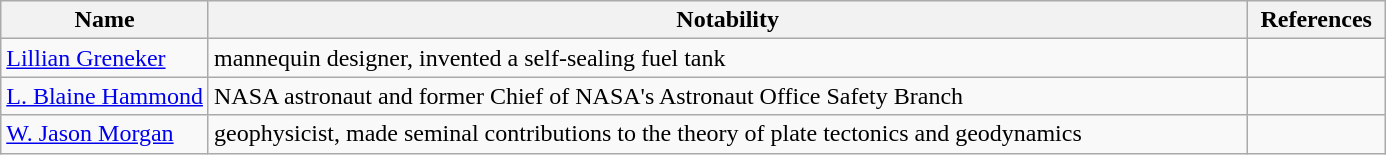<table class="wikitable sortable">
<tr>
<th style="width:15%;">Name</th>
<th style="width:75%;">Notability</th>
<th style="width:10%;" class="unsortable">References</th>
</tr>
<tr>
<td><a href='#'>Lillian Greneker</a></td>
<td>mannequin designer, invented a self-sealing fuel tank</td>
<td></td>
</tr>
<tr>
<td><a href='#'>L. Blaine Hammond</a></td>
<td>NASA astronaut and former Chief of NASA's Astronaut Office Safety Branch</td>
<td></td>
</tr>
<tr>
<td><a href='#'>W. Jason Morgan</a></td>
<td>geophysicist, made seminal contributions to the theory of plate tectonics and geodynamics</td>
<td></td>
</tr>
</table>
